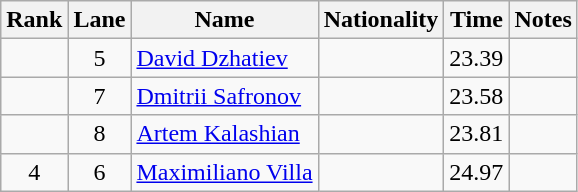<table class="wikitable sortable" style="text-align:center">
<tr>
<th>Rank</th>
<th>Lane</th>
<th>Name</th>
<th>Nationality</th>
<th>Time</th>
<th>Notes</th>
</tr>
<tr>
<td></td>
<td>5</td>
<td align=left><a href='#'>David Dzhatiev</a></td>
<td align=left></td>
<td>23.39</td>
<td></td>
</tr>
<tr>
<td></td>
<td>7</td>
<td align=left><a href='#'>Dmitrii Safronov</a></td>
<td align=left></td>
<td>23.58</td>
<td></td>
</tr>
<tr>
<td></td>
<td>8</td>
<td align=left><a href='#'>Artem Kalashian</a></td>
<td align=left></td>
<td>23.81</td>
<td></td>
</tr>
<tr>
<td>4</td>
<td>6</td>
<td align=left><a href='#'>Maximiliano Villa</a></td>
<td align=left></td>
<td>24.97</td>
<td></td>
</tr>
</table>
